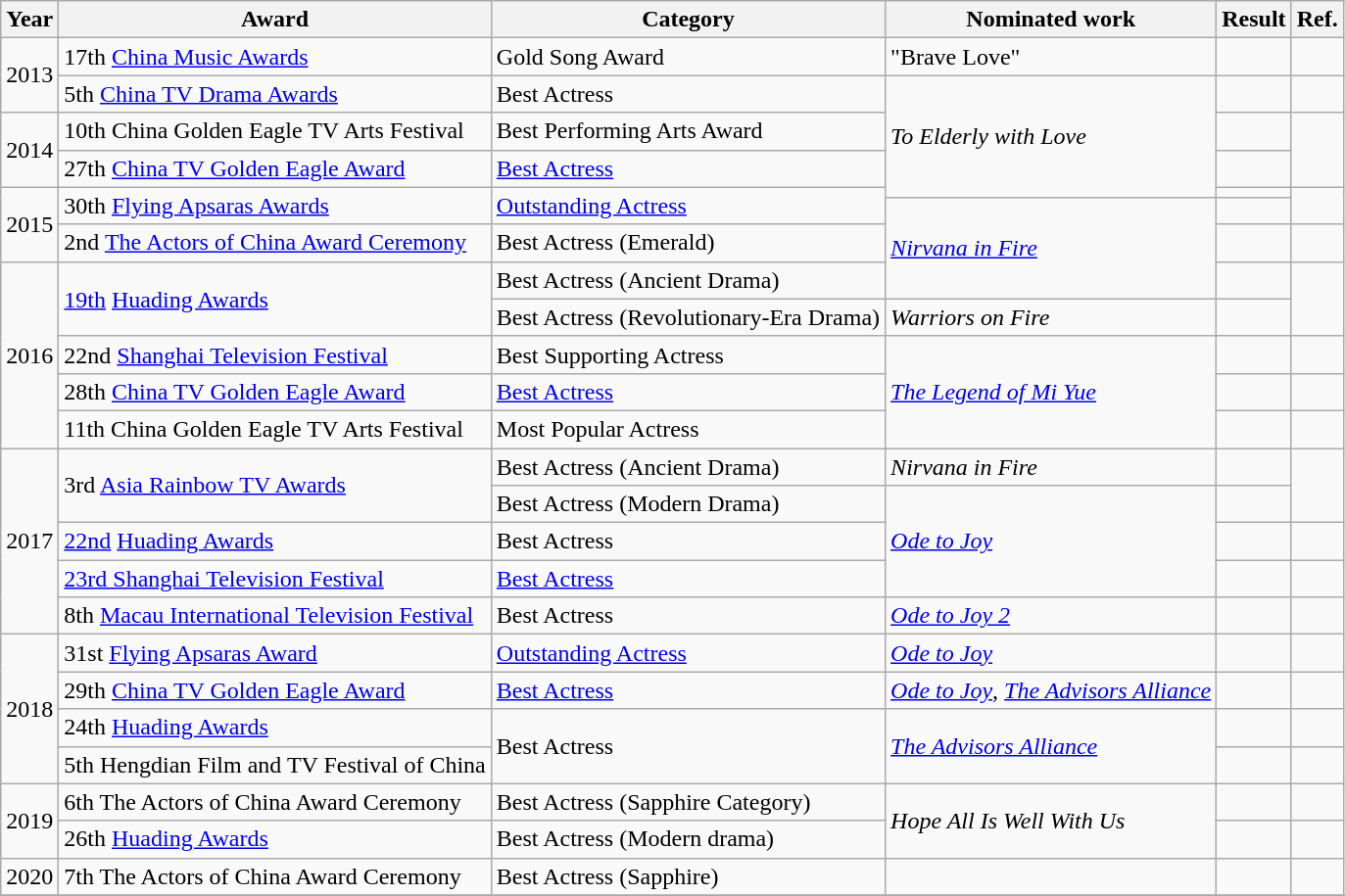<table class="wikitable">
<tr>
<th>Year</th>
<th>Award</th>
<th>Category</th>
<th>Nominated work</th>
<th>Result</th>
<th>Ref.</th>
</tr>
<tr>
<td rowspan=2>2013</td>
<td>17th <a href='#'>China Music Awards</a></td>
<td>Gold Song Award</td>
<td>"Brave Love"</td>
<td></td>
<td></td>
</tr>
<tr>
<td>5th <a href='#'>China TV Drama Awards</a></td>
<td>Best Actress</td>
<td rowspan=4><em>To Elderly with Love</em></td>
<td></td>
<td></td>
</tr>
<tr>
<td rowspan=2>2014</td>
<td>10th China Golden Eagle TV Arts Festival</td>
<td>Best Performing Arts Award</td>
<td></td>
<td rowspan=2></td>
</tr>
<tr>
<td>27th <a href='#'>China TV Golden Eagle Award</a></td>
<td><a href='#'>Best Actress</a></td>
<td></td>
</tr>
<tr>
<td rowspan=3>2015</td>
<td rowspan=2>30th <a href='#'>Flying Apsaras Awards</a></td>
<td rowspan=2><a href='#'>Outstanding Actress</a></td>
<td></td>
<td rowspan=2></td>
</tr>
<tr>
<td rowspan=3><em><a href='#'>Nirvana in Fire</a></em></td>
<td></td>
</tr>
<tr>
<td>2nd <a href='#'>The Actors of China Award Ceremony</a></td>
<td>Best Actress (Emerald)</td>
<td></td>
<td></td>
</tr>
<tr>
<td rowspan=5>2016</td>
<td rowspan=2><a href='#'>19th</a> <a href='#'>Huading Awards</a></td>
<td>Best Actress (Ancient Drama)</td>
<td></td>
<td rowspan=2></td>
</tr>
<tr>
<td>Best Actress (Revolutionary-Era Drama)</td>
<td><em>Warriors on Fire</em></td>
<td></td>
</tr>
<tr>
<td>22nd <a href='#'>Shanghai Television Festival</a></td>
<td>Best Supporting Actress</td>
<td rowspan=3><em><a href='#'>The Legend of Mi Yue</a></em></td>
<td></td>
<td></td>
</tr>
<tr>
<td>28th <a href='#'>China TV Golden Eagle Award</a></td>
<td><a href='#'>Best Actress</a></td>
<td></td>
<td></td>
</tr>
<tr>
<td>11th China Golden Eagle TV Arts Festival</td>
<td>Most Popular Actress</td>
<td></td>
<td></td>
</tr>
<tr>
<td rowspan=5>2017</td>
<td rowspan=2>3rd <a href='#'>Asia Rainbow TV Awards</a></td>
<td>Best Actress (Ancient Drama)</td>
<td><em>Nirvana in Fire</em></td>
<td></td>
<td rowspan=2></td>
</tr>
<tr>
<td>Best Actress (Modern Drama)</td>
<td rowspan=3><em><a href='#'>Ode to Joy</a></em></td>
<td></td>
</tr>
<tr>
<td><a href='#'>22nd</a> <a href='#'>Huading Awards</a></td>
<td>Best Actress</td>
<td></td>
<td></td>
</tr>
<tr>
<td><a href='#'>23rd Shanghai Television Festival</a></td>
<td><a href='#'>Best Actress</a></td>
<td></td>
<td></td>
</tr>
<tr>
<td>8th <a href='#'>Macau International Television Festival</a></td>
<td>Best Actress</td>
<td><em><a href='#'>Ode to Joy 2</a></em></td>
<td></td>
<td></td>
</tr>
<tr>
<td rowspan=4>2018</td>
<td>31st <a href='#'>Flying Apsaras Award</a></td>
<td><a href='#'>Outstanding Actress</a></td>
<td><em><a href='#'>Ode to Joy</a></em></td>
<td></td>
<td></td>
</tr>
<tr>
<td>29th <a href='#'>China TV Golden Eagle Award</a></td>
<td><a href='#'>Best Actress</a></td>
<td><em><a href='#'>Ode to Joy</a></em>, <em><a href='#'>The Advisors Alliance</a></em></td>
<td></td>
<td></td>
</tr>
<tr>
<td>24th <a href='#'>Huading Awards</a></td>
<td rowspan=2>Best Actress</td>
<td rowspan=2><em><a href='#'>The Advisors Alliance</a></em></td>
<td></td>
<td></td>
</tr>
<tr>
<td>5th Hengdian Film and TV Festival of China</td>
<td></td>
<td></td>
</tr>
<tr>
<td rowspan=2>2019</td>
<td>6th The Actors of China Award Ceremony</td>
<td>Best Actress (Sapphire Category)</td>
<td rowspan=2><em>Hope All Is Well With Us</em></td>
<td></td>
<td></td>
</tr>
<tr>
<td>26th <a href='#'>Huading Awards</a></td>
<td>Best Actress (Modern drama)</td>
<td></td>
<td></td>
</tr>
<tr>
<td>2020</td>
<td>7th The Actors of China Award Ceremony</td>
<td>Best Actress (Sapphire)</td>
<td></td>
<td></td>
<td></td>
</tr>
<tr>
</tr>
</table>
